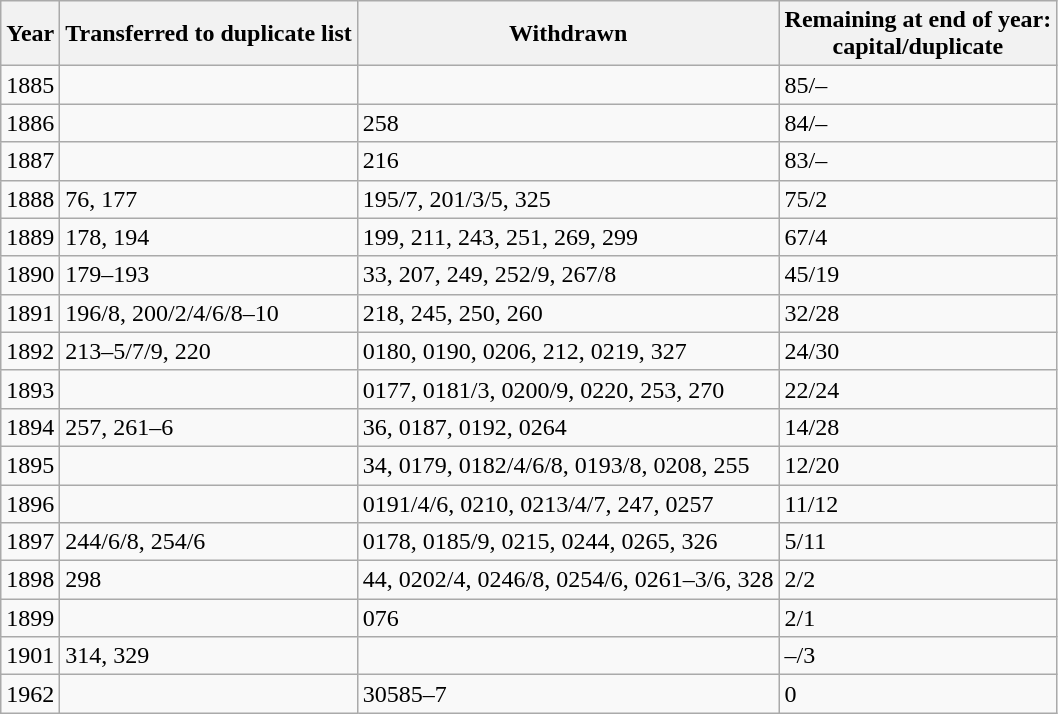<table class=wikitable>
<tr>
<th>Year</th>
<th>Transferred to duplicate list</th>
<th>Withdrawn</th>
<th>Remaining at end of year:<br>capital/duplicate</th>
</tr>
<tr>
<td>1885</td>
<td></td>
<td></td>
<td>85/–</td>
</tr>
<tr>
<td>1886</td>
<td></td>
<td>258</td>
<td>84/–</td>
</tr>
<tr>
<td>1887</td>
<td></td>
<td>216</td>
<td>83/–</td>
</tr>
<tr>
<td>1888</td>
<td>76, 177</td>
<td>195/7, 201/3/5, 325</td>
<td>75/2</td>
</tr>
<tr>
<td>1889</td>
<td>178, 194</td>
<td>199, 211, 243, 251, 269, 299</td>
<td>67/4</td>
</tr>
<tr>
<td>1890</td>
<td>179–193</td>
<td>33, 207, 249, 252/9, 267/8</td>
<td>45/19</td>
</tr>
<tr>
<td>1891</td>
<td>196/8, 200/2/4/6/8–10</td>
<td>218, 245, 250, 260</td>
<td>32/28</td>
</tr>
<tr>
<td>1892</td>
<td>213–5/7/9, 220</td>
<td>0180, 0190, 0206, 212, 0219, 327</td>
<td>24/30</td>
</tr>
<tr>
<td>1893</td>
<td></td>
<td>0177, 0181/3, 0200/9, 0220, 253, 270</td>
<td>22/24</td>
</tr>
<tr>
<td>1894</td>
<td>257, 261–6</td>
<td>36, 0187, 0192, 0264</td>
<td>14/28</td>
</tr>
<tr>
<td>1895</td>
<td></td>
<td>34, 0179, 0182/4/6/8, 0193/8, 0208, 255</td>
<td>12/20</td>
</tr>
<tr>
<td>1896</td>
<td></td>
<td>0191/4/6, 0210, 0213/4/7, 247, 0257</td>
<td>11/12</td>
</tr>
<tr>
<td>1897</td>
<td>244/6/8, 254/6</td>
<td>0178, 0185/9, 0215, 0244, 0265, 326</td>
<td>5/11</td>
</tr>
<tr>
<td>1898</td>
<td>298</td>
<td>44, 0202/4, 0246/8, 0254/6, 0261–3/6, 328</td>
<td>2/2</td>
</tr>
<tr>
<td>1899</td>
<td></td>
<td>076</td>
<td>2/1</td>
</tr>
<tr>
<td>1901</td>
<td>314, 329</td>
<td></td>
<td>–/3</td>
</tr>
<tr>
<td>1962</td>
<td></td>
<td>30585–7</td>
<td>0</td>
</tr>
</table>
